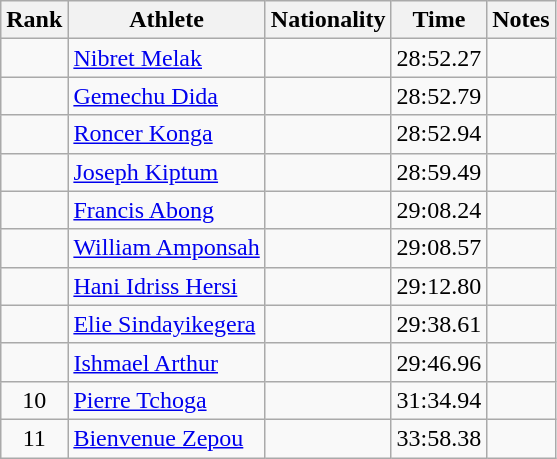<table class="wikitable sortable" style="text-align:center">
<tr>
<th>Rank</th>
<th>Athlete</th>
<th>Nationality</th>
<th>Time</th>
<th>Notes</th>
</tr>
<tr>
<td></td>
<td align="left"><a href='#'>Nibret Melak</a></td>
<td align=left></td>
<td>28:52.27</td>
<td></td>
</tr>
<tr>
<td></td>
<td align="left"><a href='#'>Gemechu Dida</a></td>
<td align=left></td>
<td>28:52.79</td>
<td></td>
</tr>
<tr>
<td></td>
<td align="left"><a href='#'>Roncer Konga</a></td>
<td align=left></td>
<td>28:52.94</td>
<td></td>
</tr>
<tr>
<td></td>
<td align="left"><a href='#'>Joseph Kiptum</a></td>
<td align=left></td>
<td>28:59.49</td>
<td></td>
</tr>
<tr>
<td></td>
<td align="left"><a href='#'>Francis Abong</a></td>
<td align=left></td>
<td>29:08.24</td>
<td></td>
</tr>
<tr>
<td></td>
<td align="left"><a href='#'>William Amponsah</a></td>
<td align=left></td>
<td>29:08.57</td>
<td></td>
</tr>
<tr>
<td></td>
<td align="left"><a href='#'>Hani Idriss Hersi</a></td>
<td align=left></td>
<td>29:12.80</td>
<td></td>
</tr>
<tr>
<td></td>
<td align="left"><a href='#'>Elie Sindayikegera</a></td>
<td align=left></td>
<td>29:38.61</td>
<td></td>
</tr>
<tr>
<td></td>
<td align="left"><a href='#'>Ishmael Arthur</a></td>
<td align=left></td>
<td>29:46.96</td>
<td></td>
</tr>
<tr>
<td>10</td>
<td align="left"><a href='#'>Pierre Tchoga</a></td>
<td align=left></td>
<td>31:34.94</td>
<td></td>
</tr>
<tr>
<td>11</td>
<td align="left"><a href='#'>Bienvenue Zepou</a></td>
<td align=left></td>
<td>33:58.38</td>
<td></td>
</tr>
</table>
